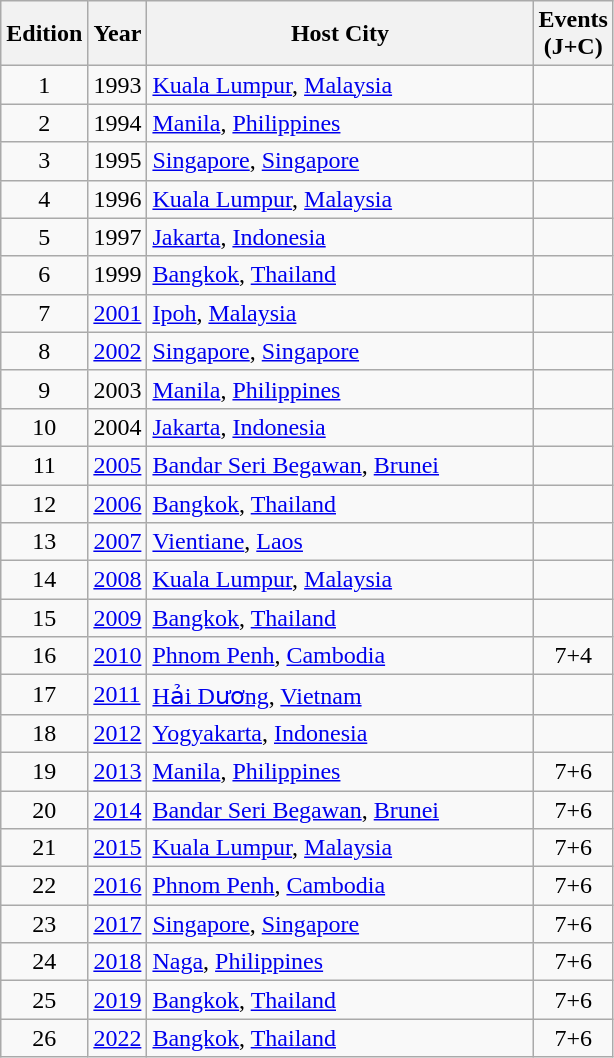<table class="wikitable" style="font-size:100%">
<tr>
<th width=30>Edition</th>
<th width=30>Year</th>
<th width=250>Host City</th>
<th width=30>Events (J+C)</th>
</tr>
<tr>
<td align="center">1</td>
<td>1993</td>
<td> <a href='#'>Kuala Lumpur</a>, <a href='#'>Malaysia</a></td>
<td align="center"></td>
</tr>
<tr>
<td align="center">2</td>
<td>1994</td>
<td> <a href='#'>Manila</a>, <a href='#'>Philippines</a></td>
<td align="center"></td>
</tr>
<tr>
<td align="center">3</td>
<td>1995</td>
<td> <a href='#'>Singapore</a>, <a href='#'>Singapore</a></td>
<td align="center"></td>
</tr>
<tr>
<td align="center">4</td>
<td>1996</td>
<td> <a href='#'>Kuala Lumpur</a>, <a href='#'>Malaysia</a></td>
<td align="center"></td>
</tr>
<tr>
<td align="center">5</td>
<td>1997</td>
<td> <a href='#'>Jakarta</a>, <a href='#'>Indonesia</a></td>
<td align="center"></td>
</tr>
<tr>
<td align="center">6</td>
<td>1999</td>
<td> <a href='#'>Bangkok</a>, <a href='#'>Thailand</a></td>
<td align="center"></td>
</tr>
<tr>
<td align="center">7</td>
<td><a href='#'>2001</a></td>
<td> <a href='#'>Ipoh</a>, <a href='#'>Malaysia</a></td>
<td align="center"></td>
</tr>
<tr>
<td align="center">8</td>
<td><a href='#'>2002</a></td>
<td> <a href='#'>Singapore</a>, <a href='#'>Singapore</a></td>
<td align="center"></td>
</tr>
<tr>
<td align="center">9</td>
<td>2003</td>
<td> <a href='#'>Manila</a>, <a href='#'>Philippines</a></td>
<td align="center"></td>
</tr>
<tr>
<td align="center">10</td>
<td>2004</td>
<td> <a href='#'>Jakarta</a>, <a href='#'>Indonesia</a></td>
<td align="center"></td>
</tr>
<tr>
<td align="center">11</td>
<td><a href='#'>2005</a></td>
<td> <a href='#'>Bandar Seri Begawan</a>, <a href='#'>Brunei</a></td>
<td align="center"></td>
</tr>
<tr>
<td align="center">12</td>
<td><a href='#'>2006</a></td>
<td> <a href='#'>Bangkok</a>, <a href='#'>Thailand</a></td>
<td align="center"></td>
</tr>
<tr>
<td align="center">13</td>
<td><a href='#'>2007</a></td>
<td> <a href='#'>Vientiane</a>, <a href='#'>Laos</a></td>
<td align="center"></td>
</tr>
<tr>
<td align="center">14</td>
<td><a href='#'>2008</a></td>
<td> <a href='#'>Kuala Lumpur</a>, <a href='#'>Malaysia</a></td>
<td align="center"></td>
</tr>
<tr>
<td align="center">15</td>
<td><a href='#'>2009</a></td>
<td> <a href='#'>Bangkok</a>, <a href='#'>Thailand</a></td>
<td align="center"></td>
</tr>
<tr>
<td align="center">16</td>
<td><a href='#'>2010</a></td>
<td> <a href='#'>Phnom Penh</a>, <a href='#'>Cambodia</a></td>
<td align="center">7+4</td>
</tr>
<tr>
<td align="center">17</td>
<td><a href='#'>2011</a></td>
<td> <a href='#'>Hải Dương</a>, <a href='#'>Vietnam</a></td>
<td align="center"></td>
</tr>
<tr>
<td align="center">18</td>
<td><a href='#'>2012</a></td>
<td> <a href='#'>Yogyakarta</a>, <a href='#'>Indonesia</a></td>
<td align="center"></td>
</tr>
<tr>
<td align="center">19</td>
<td><a href='#'>2013</a></td>
<td> <a href='#'>Manila</a>, <a href='#'>Philippines</a></td>
<td align="center">7+6</td>
</tr>
<tr>
<td align="center">20</td>
<td><a href='#'>2014</a></td>
<td> <a href='#'>Bandar Seri Begawan</a>, <a href='#'>Brunei</a></td>
<td align="center">7+6</td>
</tr>
<tr>
<td align="center">21</td>
<td><a href='#'>2015</a></td>
<td> <a href='#'>Kuala Lumpur</a>, <a href='#'>Malaysia</a></td>
<td align="center">7+6</td>
</tr>
<tr>
<td align="center">22</td>
<td><a href='#'>2016</a></td>
<td> <a href='#'>Phnom Penh</a>, <a href='#'>Cambodia</a></td>
<td align="center">7+6</td>
</tr>
<tr>
<td align="center">23</td>
<td><a href='#'>2017</a></td>
<td> <a href='#'>Singapore</a>, <a href='#'>Singapore</a></td>
<td align="center">7+6</td>
</tr>
<tr>
<td align="center">24</td>
<td><a href='#'>2018</a></td>
<td> <a href='#'>Naga</a>, <a href='#'>Philippines</a></td>
<td align="center">7+6</td>
</tr>
<tr>
<td align="center">25</td>
<td><a href='#'>2019</a></td>
<td> <a href='#'>Bangkok</a>, <a href='#'>Thailand</a></td>
<td align="center">7+6</td>
</tr>
<tr>
<td align="center">26</td>
<td><a href='#'>2022</a></td>
<td> <a href='#'>Bangkok</a>, <a href='#'>Thailand</a></td>
<td align="center">7+6</td>
</tr>
</table>
